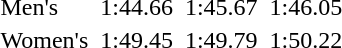<table>
<tr>
<td>Men's<br></td>
<td></td>
<td>1:44.66</td>
<td></td>
<td>1:45.67</td>
<td></td>
<td>1:46.05</td>
</tr>
<tr>
<td>Women's<br></td>
<td></td>
<td>1:49.45</td>
<td></td>
<td>1:49.79</td>
<td></td>
<td>1:50.22</td>
</tr>
</table>
